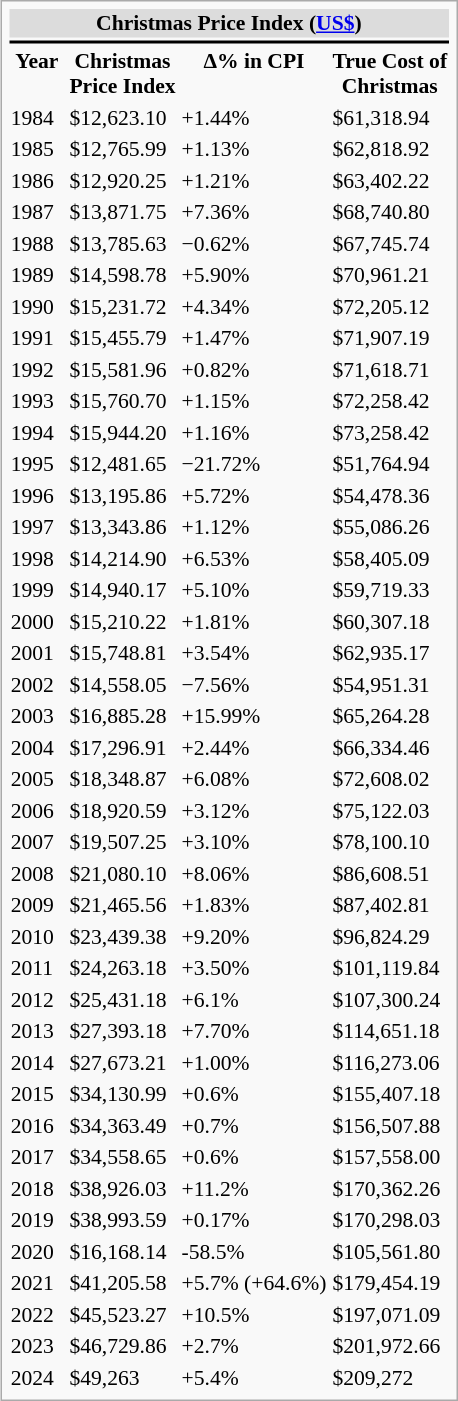<table class="infobox" style="float:right; clear:right; margin-left:1em; margin-right:1em; font-size:90%;">
<tr>
<th style="background:#DCDCDC;" colspan="4">Christmas Price Index (<a href='#'>US$</a>)</th>
</tr>
<tr>
<th style="background:#000000;" colspan="4"></th>
</tr>
<tr>
<th> Year </th>
<th>Christmas<br>Price Index</th>
<th>Δ% in CPI</th>
<th>True Cost of<br>Christmas</th>
</tr>
<tr>
<td>1984</td>
<td>$12,623.10</td>
<td>+1.44%</td>
<td>$61,318.94</td>
</tr>
<tr>
<td>1985</td>
<td>$12,765.99</td>
<td>+1.13%</td>
<td>$62,818.92</td>
</tr>
<tr>
<td>1986</td>
<td>$12,920.25</td>
<td>+1.21%</td>
<td>$63,402.22</td>
</tr>
<tr>
<td>1987</td>
<td>$13,871.75</td>
<td>+7.36%</td>
<td>$68,740.80</td>
</tr>
<tr>
<td>1988</td>
<td>$13,785.63</td>
<td>−0.62%</td>
<td>$67,745.74</td>
</tr>
<tr>
<td>1989</td>
<td>$14,598.78</td>
<td>+5.90%</td>
<td>$70,961.21</td>
</tr>
<tr>
<td>1990</td>
<td>$15,231.72</td>
<td>+4.34%</td>
<td>$72,205.12</td>
</tr>
<tr>
<td>1991</td>
<td>$15,455.79</td>
<td>+1.47%</td>
<td>$71,907.19</td>
</tr>
<tr>
<td>1992</td>
<td>$15,581.96</td>
<td>+0.82%</td>
<td>$71,618.71</td>
</tr>
<tr>
<td>1993</td>
<td>$15,760.70</td>
<td>+1.15%</td>
<td>$72,258.42</td>
</tr>
<tr>
<td>1994</td>
<td>$15,944.20</td>
<td>+1.16%</td>
<td>$73,258.42</td>
</tr>
<tr>
<td>1995</td>
<td>$12,481.65</td>
<td>−21.72%</td>
<td>$51,764.94</td>
</tr>
<tr>
<td>1996</td>
<td>$13,195.86</td>
<td>+5.72%</td>
<td>$54,478.36</td>
</tr>
<tr>
<td>1997</td>
<td>$13,343.86</td>
<td>+1.12%</td>
<td>$55,086.26</td>
</tr>
<tr>
<td>1998</td>
<td>$14,214.90</td>
<td>+6.53%</td>
<td>$58,405.09</td>
</tr>
<tr>
<td>1999</td>
<td>$14,940.17</td>
<td>+5.10%</td>
<td>$59,719.33</td>
</tr>
<tr>
<td>2000</td>
<td>$15,210.22</td>
<td>+1.81%</td>
<td>$60,307.18</td>
</tr>
<tr>
<td>2001</td>
<td>$15,748.81</td>
<td>+3.54%</td>
<td>$62,935.17</td>
</tr>
<tr>
<td>2002</td>
<td>$14,558.05</td>
<td>−7.56%</td>
<td>$54,951.31</td>
</tr>
<tr>
<td>2003</td>
<td>$16,885.28</td>
<td>+15.99%</td>
<td>$65,264.28</td>
</tr>
<tr>
<td>2004</td>
<td>$17,296.91</td>
<td>+2.44%</td>
<td>$66,334.46</td>
</tr>
<tr>
<td>2005</td>
<td>$18,348.87</td>
<td>+6.08%</td>
<td>$72,608.02</td>
</tr>
<tr>
<td>2006</td>
<td>$18,920.59</td>
<td>+3.12%</td>
<td>$75,122.03</td>
</tr>
<tr>
<td>2007</td>
<td>$19,507.25</td>
<td>+3.10%</td>
<td>$78,100.10</td>
</tr>
<tr>
<td>2008</td>
<td>$21,080.10</td>
<td>+8.06%</td>
<td>$86,608.51</td>
</tr>
<tr>
<td>2009</td>
<td>$21,465.56</td>
<td>+1.83%</td>
<td>$87,402.81</td>
</tr>
<tr>
<td>2010</td>
<td>$23,439.38</td>
<td>+9.20%</td>
<td>$96,824.29</td>
</tr>
<tr>
<td>2011</td>
<td>$24,263.18</td>
<td>+3.50%</td>
<td>$101,119.84</td>
</tr>
<tr>
<td>2012</td>
<td>$25,431.18</td>
<td>+6.1%</td>
<td>$107,300.24</td>
</tr>
<tr>
<td>2013</td>
<td>$27,393.18</td>
<td>+7.70%</td>
<td>$114,651.18</td>
</tr>
<tr>
<td>2014</td>
<td>$27,673.21</td>
<td>+1.00%</td>
<td>$116,273.06</td>
</tr>
<tr>
<td>2015</td>
<td>$34,130.99</td>
<td>+0.6%</td>
<td>$155,407.18</td>
</tr>
<tr>
<td>2016</td>
<td>$34,363.49</td>
<td>+0.7%</td>
<td>$156,507.88</td>
</tr>
<tr>
<td>2017</td>
<td>$34,558.65</td>
<td>+0.6%</td>
<td>$157,558.00</td>
</tr>
<tr>
<td>2018</td>
<td>$38,926.03</td>
<td>+11.2%</td>
<td>$170,362.26</td>
</tr>
<tr>
<td>2019</td>
<td>$38,993.59</td>
<td>+0.17%</td>
<td>$170,298.03</td>
</tr>
<tr>
<td>2020</td>
<td>$16,168.14</td>
<td>-58.5%</td>
<td>$105,561.80</td>
</tr>
<tr>
<td>2021</td>
<td>$41,205.58</td>
<td>+5.7% (+64.6%)</td>
<td>$179,454.19</td>
</tr>
<tr>
<td>2022</td>
<td>$45,523.27</td>
<td>+10.5%</td>
<td>$197,071.09</td>
</tr>
<tr>
<td>2023</td>
<td>$46,729.86</td>
<td>+2.7%</td>
<td>$201,972.66</td>
</tr>
<tr>
<td>2024</td>
<td>$49,263</td>
<td>+5.4%</td>
<td>$209,272</td>
</tr>
</table>
